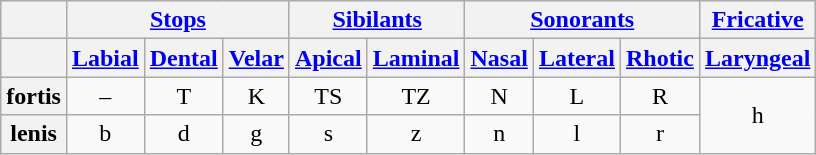<table class="wikitable" style="text-align: center;">
<tr>
<th></th>
<th colspan=3><a href='#'>Stops</a></th>
<th colspan=2><a href='#'>Sibilants</a></th>
<th colspan=3><a href='#'>Sonorants</a></th>
<th><a href='#'>Fricative</a></th>
</tr>
<tr>
<th></th>
<th><a href='#'>Labial</a></th>
<th><a href='#'>Dental</a></th>
<th><a href='#'>Velar</a></th>
<th><a href='#'>Apical</a></th>
<th><a href='#'>Laminal</a></th>
<th><a href='#'>Nasal</a></th>
<th><a href='#'>Lateral</a></th>
<th><a href='#'>Rhotic</a></th>
<th><a href='#'>Laryngeal</a></th>
</tr>
<tr>
<th>fortis</th>
<td>–</td>
<td>T</td>
<td>K</td>
<td>TS</td>
<td>TZ</td>
<td>N</td>
<td>L</td>
<td>R</td>
<td rowspan=2>h</td>
</tr>
<tr>
<th>lenis</th>
<td>b</td>
<td>d</td>
<td>g</td>
<td>s</td>
<td>z</td>
<td>n</td>
<td>l</td>
<td>r</td>
</tr>
</table>
